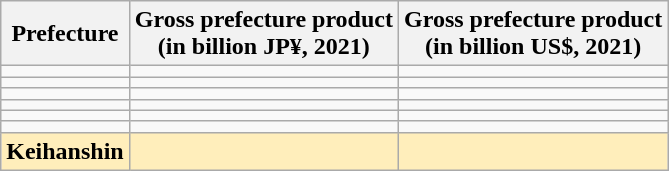<table class="wikitable">
<tr>
<th>Prefecture</th>
<th>Gross prefecture product<br>(in billion JP¥, 2021) </th>
<th>Gross prefecture product<br>(in billion US$, 2021)</th>
</tr>
<tr>
<td></td>
<td></td>
<td></td>
</tr>
<tr>
<td></td>
<td></td>
<td></td>
</tr>
<tr>
<td></td>
<td></td>
<td></td>
</tr>
<tr>
<td></td>
<td></td>
<td></td>
</tr>
<tr>
<td></td>
<td></td>
<td></td>
</tr>
<tr>
<td></td>
<td></td>
<td></td>
</tr>
<tr style="background:#feb;">
<td><strong>Keihanshin</strong></td>
<td></td>
<td></td>
</tr>
</table>
